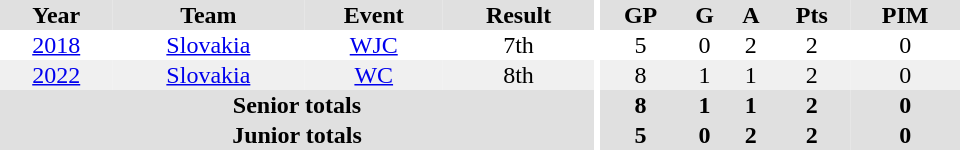<table border="0" cellpadding="1" cellspacing="0" ID="Table3" style="text-align:center; width:40em">
<tr ALIGN="center" bgcolor="#e0e0e0">
<th>Year</th>
<th>Team</th>
<th>Event</th>
<th>Result</th>
<th rowspan="99" bgcolor="#ffffff"></th>
<th>GP</th>
<th>G</th>
<th>A</th>
<th>Pts</th>
<th>PIM</th>
</tr>
<tr>
<td><a href='#'>2018</a></td>
<td><a href='#'>Slovakia</a></td>
<td><a href='#'>WJC</a></td>
<td>7th</td>
<td>5</td>
<td>0</td>
<td>2</td>
<td>2</td>
<td>0</td>
</tr>
<tr bgcolor="#f0f0f0">
<td><a href='#'>2022</a></td>
<td><a href='#'>Slovakia</a></td>
<td><a href='#'>WC</a></td>
<td>8th</td>
<td>8</td>
<td>1</td>
<td>1</td>
<td>2</td>
<td>0</td>
</tr>
<tr ALIGN="center" bgcolor="#e0e0e0">
<th colspan=4>Senior totals</th>
<th>8</th>
<th>1</th>
<th>1</th>
<th>2</th>
<th>0</th>
</tr>
<tr bgcolor="#e0e0e0">
<th colspan="4">Junior totals</th>
<th>5</th>
<th>0</th>
<th>2</th>
<th>2</th>
<th>0</th>
</tr>
</table>
